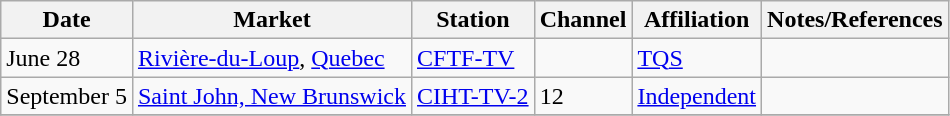<table class="wikitable">
<tr>
<th>Date</th>
<th>Market</th>
<th>Station</th>
<th>Channel</th>
<th>Affiliation</th>
<th>Notes/References</th>
</tr>
<tr>
<td>June 28</td>
<td><a href='#'>Rivière-du-Loup</a>, <a href='#'>Quebec</a></td>
<td><a href='#'>CFTF-TV</a></td>
<td></td>
<td><a href='#'>TQS</a></td>
<td></td>
</tr>
<tr>
<td>September 5</td>
<td><a href='#'>Saint John, New Brunswick</a></td>
<td><a href='#'>CIHT-TV-2</a></td>
<td>12</td>
<td><a href='#'>Independent</a></td>
<td></td>
</tr>
<tr>
</tr>
</table>
